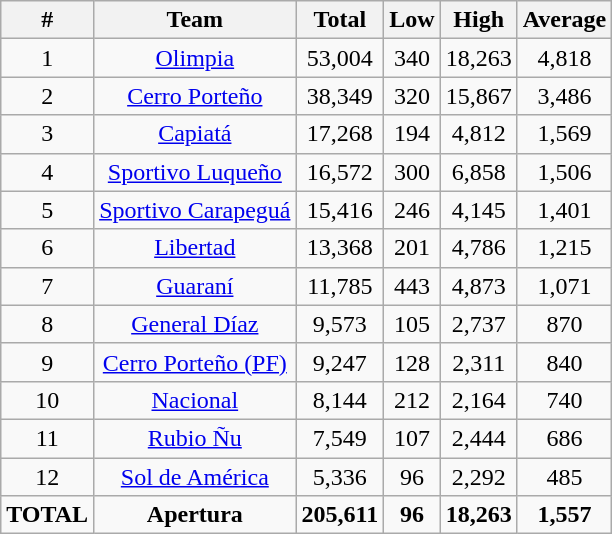<table class="wikitable sortable" style="text-align:center;">
<tr>
<th>#</th>
<th>Team</th>
<th>Total</th>
<th>Low</th>
<th>High</th>
<th>Average</th>
</tr>
<tr>
<td>1</td>
<td><a href='#'>Olimpia</a></td>
<td>53,004</td>
<td>340</td>
<td>18,263</td>
<td>4,818</td>
</tr>
<tr>
<td>2</td>
<td><a href='#'>Cerro Porteño</a></td>
<td>38,349</td>
<td>320</td>
<td>15,867</td>
<td>3,486</td>
</tr>
<tr>
<td>3</td>
<td><a href='#'>Capiatá</a></td>
<td>17,268</td>
<td>194</td>
<td>4,812</td>
<td>1,569</td>
</tr>
<tr>
<td>4</td>
<td><a href='#'>Sportivo Luqueño</a></td>
<td>16,572</td>
<td>300</td>
<td>6,858</td>
<td>1,506</td>
</tr>
<tr>
<td>5</td>
<td><a href='#'>Sportivo Carapeguá</a></td>
<td>15,416</td>
<td>246</td>
<td>4,145</td>
<td>1,401</td>
</tr>
<tr>
<td>6</td>
<td><a href='#'>Libertad</a></td>
<td>13,368</td>
<td>201</td>
<td>4,786</td>
<td>1,215</td>
</tr>
<tr>
<td>7</td>
<td><a href='#'>Guaraní</a></td>
<td>11,785</td>
<td>443</td>
<td>4,873</td>
<td>1,071</td>
</tr>
<tr>
<td>8</td>
<td><a href='#'>General Díaz</a></td>
<td>9,573</td>
<td>105</td>
<td>2,737</td>
<td>870</td>
</tr>
<tr>
<td>9</td>
<td><a href='#'>Cerro Porteño (PF)</a></td>
<td>9,247</td>
<td>128</td>
<td>2,311</td>
<td>840</td>
</tr>
<tr>
<td>10</td>
<td><a href='#'>Nacional</a></td>
<td>8,144</td>
<td>212</td>
<td>2,164</td>
<td>740</td>
</tr>
<tr>
<td>11</td>
<td><a href='#'>Rubio Ñu</a></td>
<td>7,549</td>
<td>107</td>
<td>2,444</td>
<td>686</td>
</tr>
<tr>
<td>12</td>
<td><a href='#'>Sol de América</a></td>
<td>5,336</td>
<td>96</td>
<td>2,292</td>
<td>485</td>
</tr>
<tr>
<td><strong>TOTAL</strong></td>
<td><strong>Apertura</strong></td>
<td><strong>205,611</strong></td>
<td><strong>96</strong></td>
<td><strong>18,263</strong></td>
<td><strong>1,557</strong></td>
</tr>
</table>
